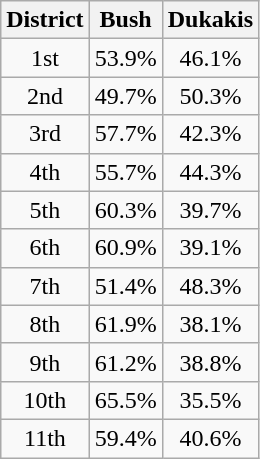<table class="wikitable sortable" - style="text-align:center;">
<tr>
<th>District</th>
<th>Bush</th>
<th>Dukakis</th>
</tr>
<tr>
<td>1st</td>
<td>53.9%</td>
<td>46.1%</td>
</tr>
<tr>
<td>2nd</td>
<td>49.7%</td>
<td>50.3%</td>
</tr>
<tr>
<td>3rd</td>
<td>57.7%</td>
<td>42.3%</td>
</tr>
<tr>
<td>4th</td>
<td>55.7%</td>
<td>44.3%</td>
</tr>
<tr>
<td>5th</td>
<td>60.3%</td>
<td>39.7%</td>
</tr>
<tr>
<td>6th</td>
<td>60.9%</td>
<td>39.1%</td>
</tr>
<tr>
<td>7th</td>
<td>51.4%</td>
<td>48.3%</td>
</tr>
<tr>
<td>8th</td>
<td>61.9%</td>
<td>38.1%</td>
</tr>
<tr>
<td>9th</td>
<td>61.2%</td>
<td>38.8%</td>
</tr>
<tr>
<td>10th</td>
<td>65.5%</td>
<td>35.5%</td>
</tr>
<tr>
<td>11th</td>
<td>59.4%</td>
<td>40.6%</td>
</tr>
</table>
